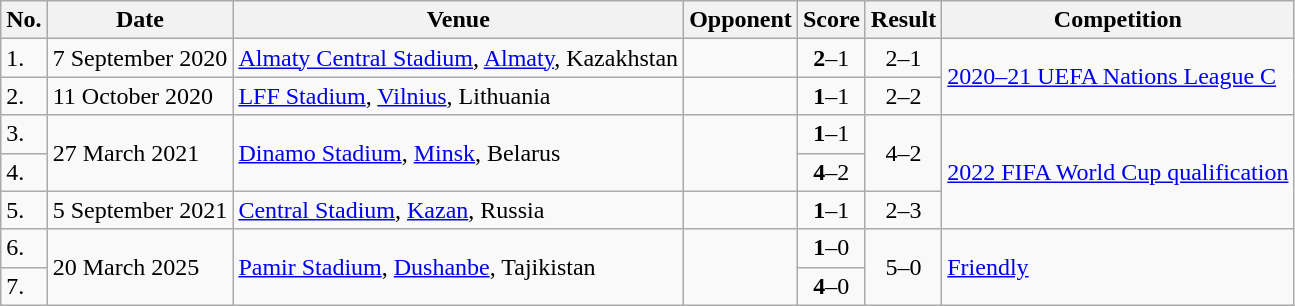<table class="wikitable" style="font-size:100%;">
<tr>
<th>No.</th>
<th>Date</th>
<th>Venue</th>
<th>Opponent</th>
<th>Score</th>
<th>Result</th>
<th>Competition</th>
</tr>
<tr>
<td>1.</td>
<td>7 September 2020</td>
<td><a href='#'>Almaty Central Stadium</a>, <a href='#'>Almaty</a>, Kazakhstan</td>
<td></td>
<td align=center><strong>2</strong>–1</td>
<td align=center>2–1</td>
<td rowspan=2><a href='#'>2020–21 UEFA Nations League C</a></td>
</tr>
<tr>
<td>2.</td>
<td>11 October 2020</td>
<td><a href='#'>LFF Stadium</a>, <a href='#'>Vilnius</a>, Lithuania</td>
<td></td>
<td align=center><strong>1</strong>–1</td>
<td align=center>2–2</td>
</tr>
<tr>
<td>3.</td>
<td rowspan=2>27 March 2021</td>
<td rowspan=2><a href='#'>Dinamo Stadium</a>, <a href='#'>Minsk</a>, Belarus</td>
<td rowspan=2></td>
<td align=center><strong>1</strong>–1</td>
<td rowspan=2 align=center>4–2</td>
<td rowspan=3><a href='#'>2022 FIFA World Cup qualification</a></td>
</tr>
<tr>
<td>4.</td>
<td align=center><strong>4</strong>–2</td>
</tr>
<tr>
<td>5.</td>
<td>5 September 2021</td>
<td><a href='#'>Central Stadium</a>, <a href='#'>Kazan</a>, Russia</td>
<td></td>
<td align=center><strong>1</strong>–1</td>
<td align=center>2–3</td>
</tr>
<tr>
<td>6.</td>
<td rowspan=2>20 March 2025</td>
<td rowspan=2><a href='#'>Pamir Stadium</a>, <a href='#'>Dushanbe</a>, Tajikistan</td>
<td rowspan=2></td>
<td align=center><strong>1</strong>–0</td>
<td rowspan=2 align=center>5–0</td>
<td rowspan=3><a href='#'>Friendly</a></td>
</tr>
<tr>
<td>7.</td>
<td align=center><strong>4</strong>–0</td>
</tr>
</table>
